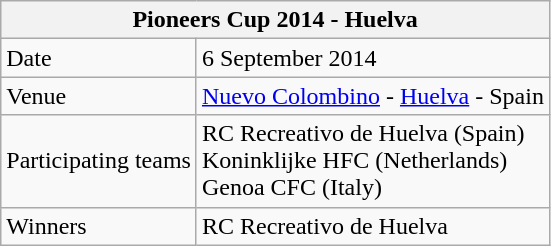<table class="wikitable">
<tr>
<th colspan=2>Pioneers Cup 2014 - Huelva</th>
</tr>
<tr>
<td>Date</td>
<td>6 September 2014</td>
</tr>
<tr>
<td>Venue</td>
<td><a href='#'>Nuevo Colombino</a> - <a href='#'>Huelva</a> - Spain</td>
</tr>
<tr>
<td>Participating teams</td>
<td>RC Recreativo de Huelva (Spain)<br>Koninklijke HFC (Netherlands)<br>Genoa CFC (Italy)</td>
</tr>
<tr>
<td>Winners</td>
<td>RC Recreativo de Huelva</td>
</tr>
</table>
